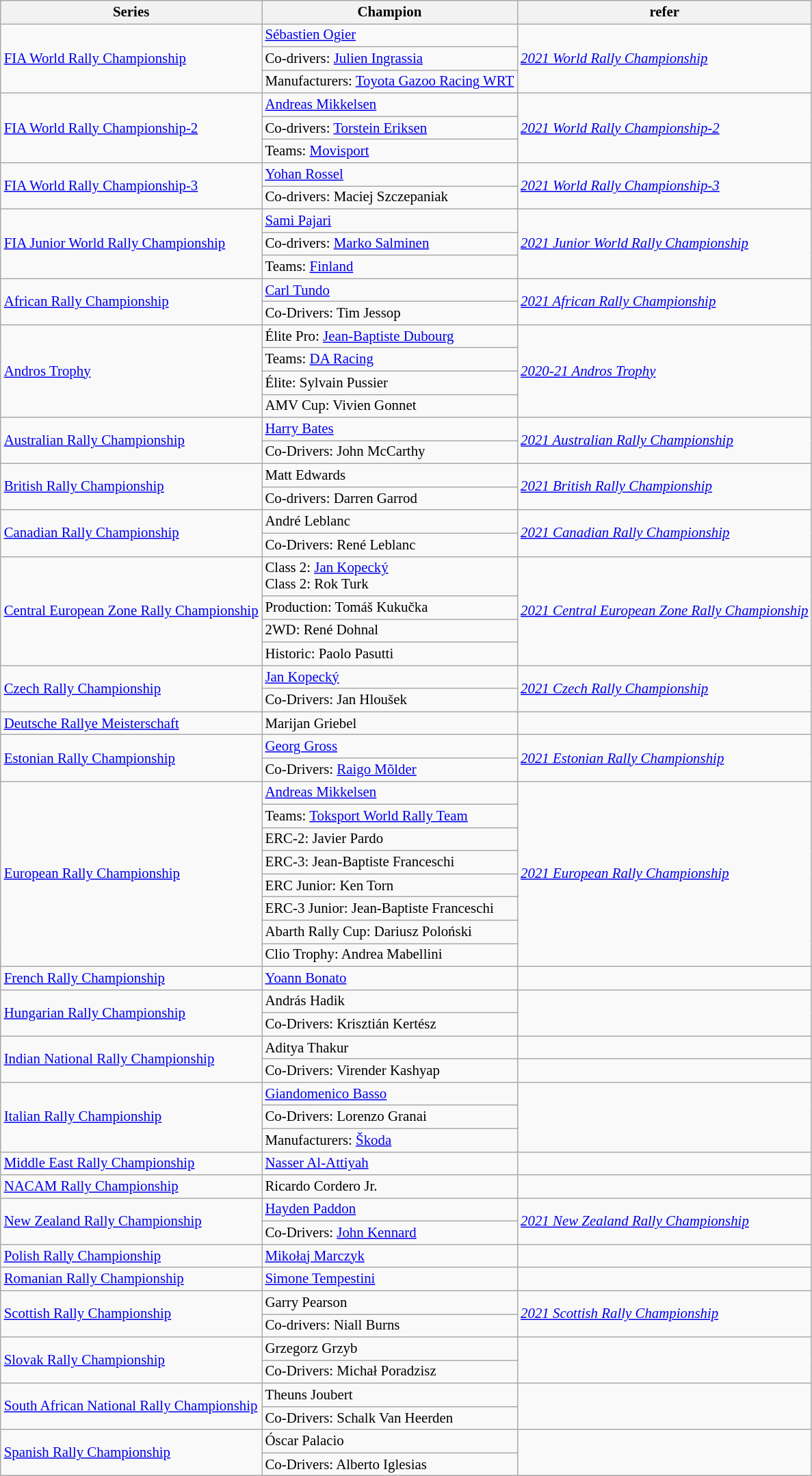<table class="wikitable" style="font-size:87%">
<tr font-weight:bold">
<th>Series</th>
<th>Champion</th>
<th>refer</th>
</tr>
<tr>
<td rowspan="3"><a href='#'>FIA World Rally Championship</a></td>
<td> <a href='#'>Sébastien Ogier</a></td>
<td rowspan="3"><em><a href='#'>2021 World Rally Championship</a></em></td>
</tr>
<tr>
<td>Co-drivers:  <a href='#'>Julien Ingrassia</a></td>
</tr>
<tr>
<td>Manufacturers:  <a href='#'>Toyota Gazoo Racing WRT</a></td>
</tr>
<tr>
<td rowspan="3"><a href='#'>FIA World Rally Championship-2</a></td>
<td> <a href='#'>Andreas Mikkelsen</a></td>
<td rowspan="3"><em><a href='#'>2021 World Rally Championship-2</a></em></td>
</tr>
<tr>
<td>Co-drivers:  <a href='#'>Torstein Eriksen</a></td>
</tr>
<tr>
<td>Teams:  <a href='#'>Movisport</a></td>
</tr>
<tr>
<td rowspan="2"><a href='#'>FIA World Rally Championship-3</a></td>
<td> <a href='#'>Yohan Rossel</a></td>
<td rowspan="2"><em><a href='#'>2021 World Rally Championship-3</a></em></td>
</tr>
<tr>
<td>Co-drivers:  Maciej Szczepaniak</td>
</tr>
<tr>
<td rowspan="3"><a href='#'>FIA Junior World Rally Championship</a></td>
<td> <a href='#'>Sami Pajari</a></td>
<td rowspan="3"><em><a href='#'>2021 Junior World Rally Championship</a></em></td>
</tr>
<tr>
<td>Co-drivers:  <a href='#'>Marko Salminen</a></td>
</tr>
<tr>
<td>Teams:  <a href='#'>Finland</a></td>
</tr>
<tr>
<td rowspan=2><a href='#'>African Rally Championship</a></td>
<td> <a href='#'>Carl Tundo</a></td>
<td rowspan=2><em><a href='#'>2021 African Rally Championship</a></em></td>
</tr>
<tr>
<td>Co-Drivers:  Tim Jessop</td>
</tr>
<tr>
<td rowspan="4"><a href='#'>Andros Trophy</a></td>
<td>Élite Pro:  <a href='#'>Jean-Baptiste Dubourg</a></td>
<td rowspan="4"><em><a href='#'>2020-21 Andros Trophy</a></em></td>
</tr>
<tr>
<td>Teams:  <a href='#'>DA Racing</a></td>
</tr>
<tr>
<td>Élite:  Sylvain Pussier</td>
</tr>
<tr>
<td>AMV Cup:  Vivien Gonnet</td>
</tr>
<tr>
<td rowspan=2><a href='#'>Australian Rally Championship</a></td>
<td> <a href='#'>Harry Bates</a></td>
<td rowspan=2><em><a href='#'>2021 Australian Rally Championship</a></em></td>
</tr>
<tr>
<td>Co-Drivers:  John McCarthy</td>
</tr>
<tr>
<td rowspan="2"><a href='#'>British Rally Championship</a></td>
<td> Matt Edwards</td>
<td rowspan="2"><em><a href='#'>2021 British Rally Championship</a></em></td>
</tr>
<tr>
<td>Co-drivers:  Darren Garrod</td>
</tr>
<tr>
<td rowspan=2><a href='#'>Canadian Rally Championship</a></td>
<td> André Leblanc</td>
<td rowspan=2><em><a href='#'>2021 Canadian Rally Championship</a></em></td>
</tr>
<tr>
<td>Co-Drivers:  René Leblanc</td>
</tr>
<tr>
<td rowspan=4><a href='#'>Central European Zone Rally Championship</a></td>
<td>Class 2:  <a href='#'>Jan Kopecký</a><br>Class 2:  Rok Turk</td>
<td rowspan=4><em><a href='#'>2021 Central European Zone Rally Championship</a></em></td>
</tr>
<tr>
<td>Production:  Tomáš Kukučka</td>
</tr>
<tr>
<td>2WD:  René Dohnal</td>
</tr>
<tr>
<td>Historic:  Paolo Pasutti</td>
</tr>
<tr>
<td rowspan=2><a href='#'>Czech Rally Championship</a></td>
<td> <a href='#'>Jan Kopecký</a></td>
<td rowspan=2><em><a href='#'>2021 Czech Rally Championship</a></em></td>
</tr>
<tr>
<td>Co-Drivers:  Jan Hloušek</td>
</tr>
<tr>
<td><a href='#'>Deutsche Rallye Meisterschaft</a></td>
<td> Marijan Griebel</td>
<td></td>
</tr>
<tr>
<td rowspan=2><a href='#'>Estonian Rally Championship</a></td>
<td> <a href='#'>Georg Gross</a></td>
<td rowspan=2><em><a href='#'>2021 Estonian Rally Championship</a></em></td>
</tr>
<tr>
<td>Co-Drivers:  <a href='#'>Raigo Mõlder</a></td>
</tr>
<tr>
<td rowspan="8"><a href='#'>European Rally Championship</a></td>
<td> <a href='#'>Andreas Mikkelsen</a></td>
<td rowspan="8"><em><a href='#'>2021 European Rally Championship</a></em></td>
</tr>
<tr>
<td>Teams:  <a href='#'>Toksport World Rally Team</a></td>
</tr>
<tr>
<td>ERC-2:  Javier Pardo</td>
</tr>
<tr>
<td>ERC-3:  Jean-Baptiste Franceschi</td>
</tr>
<tr>
<td>ERC Junior:  Ken Torn</td>
</tr>
<tr>
<td>ERC-3 Junior:  Jean-Baptiste Franceschi</td>
</tr>
<tr>
<td>Abarth Rally Cup:  Dariusz Poloński</td>
</tr>
<tr>
<td>Clio Trophy:  Andrea Mabellini</td>
</tr>
<tr>
<td><a href='#'>French Rally Championship</a></td>
<td> <a href='#'>Yoann Bonato</a></td>
<td></td>
</tr>
<tr>
<td rowspan=2><a href='#'>Hungarian Rally Championship</a></td>
<td> András Hadik</td>
<td rowspan=2></td>
</tr>
<tr>
<td>Co-Drivers:  Krisztián Kertész</td>
</tr>
<tr>
<td rowspan=2><a href='#'>Indian National Rally Championship</a></td>
<td> Aditya Thakur</td>
<td></td>
</tr>
<tr>
<td>Co-Drivers:  Virender Kashyap</td>
</tr>
<tr>
<td rowspan=3><a href='#'>Italian Rally Championship</a></td>
<td> <a href='#'>Giandomenico Basso</a></td>
<td rowspan=3></td>
</tr>
<tr>
<td>Co-Drivers:  Lorenzo Granai</td>
</tr>
<tr>
<td>Manufacturers:  <a href='#'>Škoda</a></td>
</tr>
<tr>
<td><a href='#'>Middle East Rally Championship</a></td>
<td> <a href='#'>Nasser Al-Attiyah</a></td>
<td></td>
</tr>
<tr>
<td><a href='#'>NACAM Rally Championship</a></td>
<td> Ricardo Cordero Jr.</td>
<td></td>
</tr>
<tr>
<td rowspan=2><a href='#'>New Zealand Rally Championship</a></td>
<td> <a href='#'>Hayden Paddon</a></td>
<td rowspan=2><em><a href='#'>2021 New Zealand Rally Championship</a></em></td>
</tr>
<tr>
<td>Co-Drivers:  <a href='#'>John Kennard</a></td>
</tr>
<tr>
<td><a href='#'>Polish Rally Championship</a></td>
<td> <a href='#'>Mikołaj Marczyk</a></td>
<td></td>
</tr>
<tr>
<td><a href='#'>Romanian Rally Championship</a></td>
<td> <a href='#'>Simone Tempestini</a></td>
<td></td>
</tr>
<tr>
<td rowspan="2"><a href='#'>Scottish Rally Championship</a></td>
<td> Garry Pearson</td>
<td rowspan="2"><em><a href='#'>2021 Scottish Rally Championship</a></em></td>
</tr>
<tr>
<td>Co-drivers:  Niall Burns</td>
</tr>
<tr>
<td rowspan=2><a href='#'>Slovak Rally Championship</a></td>
<td> Grzegorz Grzyb</td>
<td rowspan=2></td>
</tr>
<tr>
<td>Co-Drivers:  Michał Poradzisz</td>
</tr>
<tr>
<td rowspan=2><a href='#'>South African National Rally Championship</a></td>
<td> Theuns Joubert</td>
<td rowspan=2></td>
</tr>
<tr>
<td>Co-Drivers:  Schalk Van Heerden</td>
</tr>
<tr>
<td rowspan=2><a href='#'>Spanish Rally Championship</a></td>
<td> Óscar Palacio</td>
<td rowspan=2></td>
</tr>
<tr>
<td>Co-Drivers:  Alberto Iglesias</td>
</tr>
</table>
